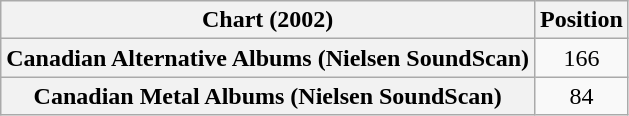<table class="wikitable plainrowheaders">
<tr>
<th scope="col">Chart (2002)</th>
<th scope="col">Position</th>
</tr>
<tr>
<th scope="row">Canadian Alternative Albums (Nielsen SoundScan)</th>
<td align=center>166</td>
</tr>
<tr>
<th scope="row">Canadian Metal Albums (Nielsen SoundScan)</th>
<td align=center>84</td>
</tr>
</table>
